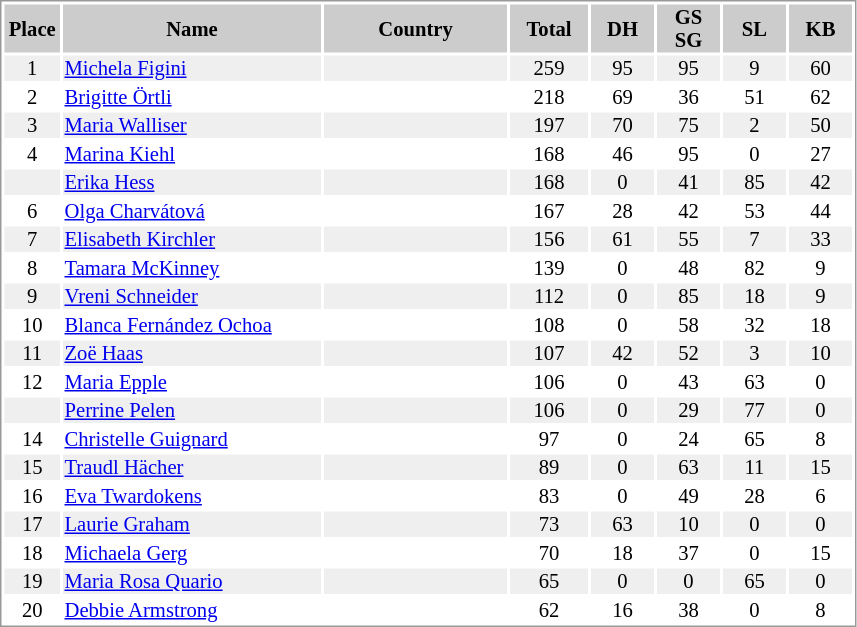<table border="0" style="border: 1px solid #999; background-color:#FFFFFF; text-align:center; font-size:86%; line-height:15px;">
<tr align="center" bgcolor="#CCCCCC">
<th width=35>Place</th>
<th width=170>Name</th>
<th width=120>Country</th>
<th width=50>Total</th>
<th width=40>DH</th>
<th width=40>GS<br>SG</th>
<th width=40>SL</th>
<th width=40>KB</th>
</tr>
<tr bgcolor="#EFEFEF">
<td>1</td>
<td align="left"><a href='#'>Michela Figini</a></td>
<td align="left"></td>
<td>259</td>
<td>95</td>
<td>95</td>
<td>9</td>
<td>60</td>
</tr>
<tr>
<td>2</td>
<td align="left"><a href='#'>Brigitte Örtli</a></td>
<td align="left"></td>
<td>218</td>
<td>69</td>
<td>36</td>
<td>51</td>
<td>62</td>
</tr>
<tr bgcolor="#EFEFEF">
<td>3</td>
<td align="left"><a href='#'>Maria Walliser</a></td>
<td align="left"></td>
<td>197</td>
<td>70</td>
<td>75</td>
<td>2</td>
<td>50</td>
</tr>
<tr>
<td>4</td>
<td align="left"><a href='#'>Marina Kiehl</a></td>
<td align="left"></td>
<td>168</td>
<td>46</td>
<td>95</td>
<td>0</td>
<td>27</td>
</tr>
<tr bgcolor="#EFEFEF">
<td></td>
<td align="left"><a href='#'>Erika Hess</a></td>
<td align="left"></td>
<td>168</td>
<td>0</td>
<td>41</td>
<td>85</td>
<td>42</td>
</tr>
<tr>
<td>6</td>
<td align="left"><a href='#'>Olga Charvátová</a></td>
<td align="left"></td>
<td>167</td>
<td>28</td>
<td>42</td>
<td>53</td>
<td>44</td>
</tr>
<tr bgcolor="#EFEFEF">
<td>7</td>
<td align="left"><a href='#'>Elisabeth Kirchler</a></td>
<td align="left"></td>
<td>156</td>
<td>61</td>
<td>55</td>
<td>7</td>
<td>33</td>
</tr>
<tr>
<td>8</td>
<td align="left"><a href='#'>Tamara McKinney</a></td>
<td align="left"></td>
<td>139</td>
<td>0</td>
<td>48</td>
<td>82</td>
<td>9</td>
</tr>
<tr bgcolor="#EFEFEF">
<td>9</td>
<td align="left"><a href='#'>Vreni Schneider</a></td>
<td align="left"></td>
<td>112</td>
<td>0</td>
<td>85</td>
<td>18</td>
<td>9</td>
</tr>
<tr>
<td>10</td>
<td align="left"><a href='#'>Blanca Fernández Ochoa</a></td>
<td align="left"></td>
<td>108</td>
<td>0</td>
<td>58</td>
<td>32</td>
<td>18</td>
</tr>
<tr bgcolor="#EFEFEF">
<td>11</td>
<td align="left"><a href='#'>Zoë Haas</a></td>
<td align="left"></td>
<td>107</td>
<td>42</td>
<td>52</td>
<td>3</td>
<td>10</td>
</tr>
<tr>
<td>12</td>
<td align="left"><a href='#'>Maria Epple</a></td>
<td align="left"></td>
<td>106</td>
<td>0</td>
<td>43</td>
<td>63</td>
<td>0</td>
</tr>
<tr bgcolor="#EFEFEF">
<td></td>
<td align="left"><a href='#'>Perrine Pelen</a></td>
<td align="left"></td>
<td>106</td>
<td>0</td>
<td>29</td>
<td>77</td>
<td>0</td>
</tr>
<tr>
<td>14</td>
<td align="left"><a href='#'>Christelle Guignard</a></td>
<td align="left"></td>
<td>97</td>
<td>0</td>
<td>24</td>
<td>65</td>
<td>8</td>
</tr>
<tr bgcolor="#EFEFEF">
<td>15</td>
<td align="left"><a href='#'>Traudl Hächer</a></td>
<td align="left"></td>
<td>89</td>
<td>0</td>
<td>63</td>
<td>11</td>
<td>15</td>
</tr>
<tr>
<td>16</td>
<td align="left"><a href='#'>Eva Twardokens</a></td>
<td align="left"></td>
<td>83</td>
<td>0</td>
<td>49</td>
<td>28</td>
<td>6</td>
</tr>
<tr bgcolor="#EFEFEF">
<td>17</td>
<td align="left"><a href='#'>Laurie Graham</a></td>
<td align="left"></td>
<td>73</td>
<td>63</td>
<td>10</td>
<td>0</td>
<td>0</td>
</tr>
<tr>
<td>18</td>
<td align="left"><a href='#'>Michaela Gerg</a></td>
<td align="left"></td>
<td>70</td>
<td>18</td>
<td>37</td>
<td>0</td>
<td>15</td>
</tr>
<tr bgcolor="#EFEFEF">
<td>19</td>
<td align="left"><a href='#'>Maria Rosa Quario</a></td>
<td align="left"></td>
<td>65</td>
<td>0</td>
<td>0</td>
<td>65</td>
<td>0</td>
</tr>
<tr>
<td>20</td>
<td align="left"><a href='#'>Debbie Armstrong</a></td>
<td align="left"></td>
<td>62</td>
<td>16</td>
<td>38</td>
<td>0</td>
<td>8</td>
</tr>
</table>
